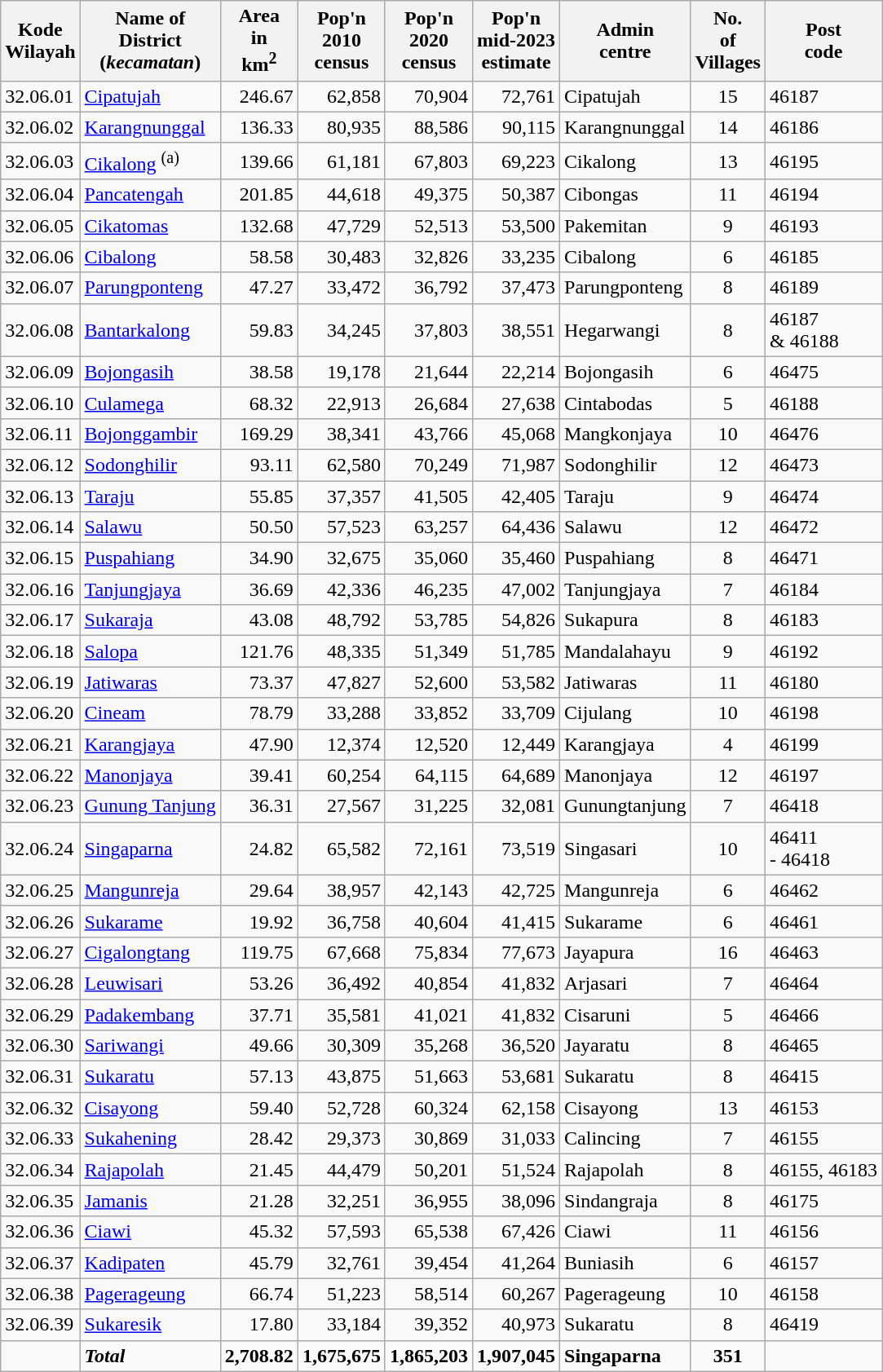<table class="sortable wikitable">
<tr>
<th>Kode <br>Wilayah</th>
<th>Name of<br>District<br>(<em>kecamatan</em>)</th>
<th>Area<br>in <br>km<sup>2</sup></th>
<th>Pop'n<br>2010<br>census</th>
<th>Pop'n<br>2020<br>census</th>
<th>Pop'n<br> mid-2023 <br>estimate</th>
<th>Admin<br>centre</th>
<th>No.<br>of<br> Villages</th>
<th>Post<br>code</th>
</tr>
<tr>
<td>32.06.01</td>
<td><a href='#'>Cipatujah</a></td>
<td align="right">246.67</td>
<td align="right">62,858</td>
<td align="right">70,904</td>
<td align="right">72,761</td>
<td>Cipatujah</td>
<td align="center">15</td>
<td>46187</td>
</tr>
<tr>
<td>32.06.02</td>
<td><a href='#'>Karangnunggal</a></td>
<td align="right">136.33</td>
<td align="right">80,935</td>
<td align="right">88,586</td>
<td align="right">90,115</td>
<td>Karangnunggal</td>
<td align="center">14</td>
<td>46186</td>
</tr>
<tr>
<td>32.06.03</td>
<td><a href='#'>Cikalong</a> <sup>(a)</sup></td>
<td align="right">139.66</td>
<td align="right">61,181</td>
<td align="right">67,803</td>
<td align="right">69,223</td>
<td>Cikalong</td>
<td align="center">13</td>
<td>46195</td>
</tr>
<tr>
<td>32.06.04</td>
<td><a href='#'>Pancatengah</a></td>
<td align="right">201.85</td>
<td align="right">44,618</td>
<td align="right">49,375</td>
<td align="right">50,387</td>
<td>Cibongas</td>
<td align="center">11</td>
<td>46194</td>
</tr>
<tr>
<td>32.06.05</td>
<td><a href='#'>Cikatomas</a></td>
<td align="right">132.68</td>
<td align="right">47,729</td>
<td align="right">52,513</td>
<td align="right">53,500</td>
<td>Pakemitan</td>
<td align="center">9</td>
<td>46193</td>
</tr>
<tr>
<td>32.06.06</td>
<td><a href='#'>Cibalong</a></td>
<td align="right">58.58</td>
<td align="right">30,483</td>
<td align="right">32,826</td>
<td align="right">33,235</td>
<td>Cibalong</td>
<td align="center">6</td>
<td>46185</td>
</tr>
<tr>
<td>32.06.07</td>
<td><a href='#'>Parungponteng</a></td>
<td align="right">47.27</td>
<td align="right">33,472</td>
<td align="right">36,792</td>
<td align="right">37,473</td>
<td>Parungponteng</td>
<td align="center">8</td>
<td>46189</td>
</tr>
<tr>
<td>32.06.08</td>
<td><a href='#'>Bantarkalong</a></td>
<td align="right">59.83</td>
<td align="right">34,245</td>
<td align="right">37,803</td>
<td align="right">38,551</td>
<td>Hegarwangi</td>
<td align="center">8</td>
<td>46187<br>& 46188</td>
</tr>
<tr>
<td>32.06.09</td>
<td><a href='#'>Bojongasih</a></td>
<td align="right">38.58</td>
<td align="right">19,178</td>
<td align="right">21,644</td>
<td align="right">22,214</td>
<td>Bojongasih</td>
<td align="center">6</td>
<td>46475</td>
</tr>
<tr>
<td>32.06.10</td>
<td><a href='#'>Culamega</a></td>
<td align="right">68.32</td>
<td align="right">22,913</td>
<td align="right">26,684</td>
<td align="right">27,638</td>
<td>Cintabodas</td>
<td align="center">5</td>
<td>46188</td>
</tr>
<tr>
<td>32.06.11</td>
<td><a href='#'>Bojonggambir</a></td>
<td align="right">169.29</td>
<td align="right">38,341</td>
<td align="right">43,766</td>
<td align="right">45,068</td>
<td>Mangkonjaya</td>
<td align="center">10</td>
<td>46476</td>
</tr>
<tr>
<td>32.06.12</td>
<td><a href='#'>Sodonghilir</a></td>
<td align="right">93.11</td>
<td align="right">62,580</td>
<td align="right">70,249</td>
<td align="right">71,987</td>
<td>Sodonghilir</td>
<td align="center">12</td>
<td>46473</td>
</tr>
<tr>
<td>32.06.13</td>
<td><a href='#'>Taraju</a></td>
<td align="right">55.85</td>
<td align="right">37,357</td>
<td align="right">41,505</td>
<td align="right">42,405</td>
<td>Taraju</td>
<td align="center">9</td>
<td>46474</td>
</tr>
<tr>
<td>32.06.14</td>
<td><a href='#'>Salawu</a></td>
<td align="right">50.50</td>
<td align="right">57,523</td>
<td align="right">63,257</td>
<td align="right">64,436</td>
<td>Salawu</td>
<td align="center">12</td>
<td>46472</td>
</tr>
<tr>
<td>32.06.15</td>
<td><a href='#'>Puspahiang</a></td>
<td align="right">34.90</td>
<td align="right">32,675</td>
<td align="right">35,060</td>
<td align="right">35,460</td>
<td>Puspahiang</td>
<td align="center">8</td>
<td>46471</td>
</tr>
<tr>
<td>32.06.16</td>
<td><a href='#'>Tanjungjaya</a></td>
<td align="right">36.69</td>
<td align="right">42,336</td>
<td align="right">46,235</td>
<td align="right">47,002</td>
<td>Tanjungjaya</td>
<td align="center">7</td>
<td>46184</td>
</tr>
<tr>
<td>32.06.17</td>
<td><a href='#'>Sukaraja</a></td>
<td align="right">43.08</td>
<td align="right">48,792</td>
<td align="right">53,785</td>
<td align="right">54,826</td>
<td>Sukapura</td>
<td align="center">8</td>
<td>46183</td>
</tr>
<tr>
<td>32.06.18</td>
<td><a href='#'>Salopa</a></td>
<td align="right">121.76</td>
<td align="right">48,335</td>
<td align="right">51,349</td>
<td align="right">51,785</td>
<td>Mandalahayu</td>
<td align="center">9</td>
<td>46192</td>
</tr>
<tr>
<td>32.06.19</td>
<td><a href='#'>Jatiwaras</a></td>
<td align="right">73.37</td>
<td align="right">47,827</td>
<td align="right">52,600</td>
<td align="right">53,582</td>
<td>Jatiwaras</td>
<td align="center">11</td>
<td>46180</td>
</tr>
<tr>
<td>32.06.20</td>
<td><a href='#'>Cineam</a></td>
<td align="right">78.79</td>
<td align="right">33,288</td>
<td align="right">33,852</td>
<td align="right">33,709</td>
<td>Cijulang</td>
<td align="center">10</td>
<td>46198</td>
</tr>
<tr>
<td>32.06.21</td>
<td><a href='#'>Karangjaya</a></td>
<td align="right">47.90</td>
<td align="right">12,374</td>
<td align="right">12,520</td>
<td align="right">12,449</td>
<td>Karangjaya</td>
<td align="center">4</td>
<td>46199</td>
</tr>
<tr>
<td>32.06.22</td>
<td><a href='#'>Manonjaya</a></td>
<td align="right">39.41</td>
<td align="right">60,254</td>
<td align="right">64,115</td>
<td align="right">64,689</td>
<td>Manonjaya</td>
<td align="center">12</td>
<td>46197</td>
</tr>
<tr>
<td>32.06.23</td>
<td><a href='#'>Gunung Tanjung</a></td>
<td align="right">36.31</td>
<td align="right">27,567</td>
<td align="right">31,225</td>
<td align="right">32,081</td>
<td>Gunungtanjung</td>
<td align="center">7</td>
<td>46418</td>
</tr>
<tr>
<td>32.06.24</td>
<td><a href='#'>Singaparna</a></td>
<td align="right">24.82</td>
<td align="right">65,582</td>
<td align="right">72,161</td>
<td align="right">73,519</td>
<td>Singasari</td>
<td align="center">10</td>
<td>46411<br>- 46418</td>
</tr>
<tr>
<td>32.06.25</td>
<td><a href='#'>Mangunreja</a></td>
<td align="right">29.64</td>
<td align="right">38,957</td>
<td align="right">42,143</td>
<td align="right">42,725</td>
<td>Mangunreja</td>
<td align="center">6</td>
<td>46462</td>
</tr>
<tr>
<td>32.06.26</td>
<td><a href='#'>Sukarame</a></td>
<td align="right">19.92</td>
<td align="right">36,758</td>
<td align="right">40,604</td>
<td align="right">41,415</td>
<td>Sukarame</td>
<td align="center">6</td>
<td>46461</td>
</tr>
<tr>
<td>32.06.27</td>
<td><a href='#'>Cigalongtang</a></td>
<td align="right">119.75</td>
<td align="right">67,668</td>
<td align="right">75,834</td>
<td align="right">77,673</td>
<td>Jayapura</td>
<td align="center">16</td>
<td>46463</td>
</tr>
<tr>
<td>32.06.28</td>
<td><a href='#'>Leuwisari</a></td>
<td align="right">53.26</td>
<td align="right">36,492</td>
<td align="right">40,854</td>
<td align="right">41,832</td>
<td>Arjasari</td>
<td align="center">7</td>
<td>46464</td>
</tr>
<tr>
<td>32.06.29</td>
<td><a href='#'>Padakembang</a></td>
<td align="right">37.71</td>
<td align="right">35,581</td>
<td align="right">41,021</td>
<td align="right">41,832</td>
<td>Cisaruni</td>
<td align="center">5</td>
<td>46466</td>
</tr>
<tr>
<td>32.06.30</td>
<td><a href='#'>Sariwangi</a></td>
<td align="right">49.66</td>
<td align="right">30,309</td>
<td align="right">35,268</td>
<td align="right">36,520</td>
<td>Jayaratu</td>
<td align="center">8</td>
<td>46465</td>
</tr>
<tr>
<td>32.06.31</td>
<td><a href='#'>Sukaratu</a></td>
<td align="right">57.13</td>
<td align="right">43,875</td>
<td align="right">51,663</td>
<td align="right">53,681</td>
<td>Sukaratu</td>
<td align="center">8</td>
<td>46415</td>
</tr>
<tr>
<td>32.06.32</td>
<td><a href='#'>Cisayong</a></td>
<td align="right">59.40</td>
<td align="right">52,728</td>
<td align="right">60,324</td>
<td align="right">62,158</td>
<td>Cisayong</td>
<td align="center">13</td>
<td>46153</td>
</tr>
<tr>
<td>32.06.33</td>
<td><a href='#'>Sukahening</a></td>
<td align="right">28.42</td>
<td align="right">29,373</td>
<td align="right">30,869</td>
<td align="right">31,033</td>
<td>Calincing</td>
<td align="center">7</td>
<td>46155</td>
</tr>
<tr>
<td>32.06.34</td>
<td><a href='#'>Rajapolah</a></td>
<td align="right">21.45</td>
<td align="right">44,479</td>
<td align="right">50,201</td>
<td align="right">51,524</td>
<td>Rajapolah</td>
<td align="center">8</td>
<td>46155, 46183</td>
</tr>
<tr>
<td>32.06.35</td>
<td><a href='#'>Jamanis</a></td>
<td align="right">21.28</td>
<td align="right">32,251</td>
<td align="right">36,955</td>
<td align="right">38,096</td>
<td>Sindangraja</td>
<td align="center">8</td>
<td>46175</td>
</tr>
<tr>
<td>32.06.36</td>
<td><a href='#'>Ciawi</a></td>
<td align="right">45.32</td>
<td align="right">57,593</td>
<td align="right">65,538</td>
<td align="right">67,426</td>
<td>Ciawi</td>
<td align="center">11</td>
<td>46156</td>
</tr>
<tr>
<td>32.06.37</td>
<td><a href='#'>Kadipaten</a></td>
<td align="right">45.79</td>
<td align="right">32,761</td>
<td align="right">39,454</td>
<td align="right">41,264</td>
<td>Buniasih</td>
<td align="center">6</td>
<td>46157</td>
</tr>
<tr>
<td>32.06.38</td>
<td><a href='#'>Pagerageung</a></td>
<td align="right">66.74</td>
<td align="right">51,223</td>
<td align="right">58,514</td>
<td align="right">60,267</td>
<td>Pagerageung</td>
<td align="center">10</td>
<td>46158</td>
</tr>
<tr>
<td>32.06.39</td>
<td><a href='#'>Sukaresik</a></td>
<td align="right">17.80</td>
<td align="right">33,184</td>
<td align="right">39,352</td>
<td align="right">40,973</td>
<td>Sukaratu</td>
<td align="center">8</td>
<td>46419</td>
</tr>
<tr>
<td></td>
<td><strong><em>Total</em></strong></td>
<td align="right"><strong>2,708.82</strong></td>
<td align="right"><strong>1,675,675</strong></td>
<td align="right"><strong>1,865,203</strong></td>
<td align="right"><strong>1,907,045</strong></td>
<td><strong>Singaparna</strong></td>
<td align="center"><strong>351</strong></td>
<td></td>
</tr>
</table>
